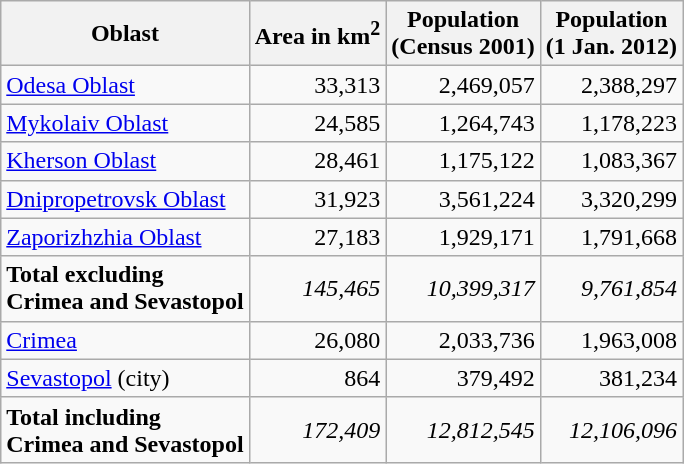<table class="wikitable sortable">
<tr>
<th>Oblast</th>
<th>Area in km<sup>2</sup></th>
<th>Population<br>(Census 2001)</th>
<th>Population<br>(1 Jan. 2012)</th>
</tr>
<tr>
<td><a href='#'>Odesa Oblast</a></td>
<td align="right">33,313</td>
<td align="right">2,469,057</td>
<td align="right">2,388,297</td>
</tr>
<tr>
<td><a href='#'>Mykolaiv Oblast</a></td>
<td align="right">24,585</td>
<td align="right">1,264,743</td>
<td align="right">1,178,223</td>
</tr>
<tr>
<td><a href='#'>Kherson Oblast</a></td>
<td align="right">28,461</td>
<td align="right">1,175,122</td>
<td align="right">1,083,367</td>
</tr>
<tr>
<td><a href='#'>Dnipropetrovsk Oblast</a></td>
<td align="right">31,923</td>
<td align="right">3,561,224</td>
<td align="right">3,320,299</td>
</tr>
<tr>
<td><a href='#'>Zaporizhzhia Oblast</a></td>
<td align="right">27,183</td>
<td align="right">1,929,171</td>
<td align="right">1,791,668</td>
</tr>
<tr>
<td><strong>Total excluding <br> Crimea and Sevastopol</strong></td>
<td align="right"><em>145,465</em></td>
<td align="right"><em>10,399,317</em></td>
<td align="right"><em>9,761,854</em></td>
</tr>
<tr>
<td><a href='#'>Crimea</a></td>
<td align="right">26,080</td>
<td align="right">2,033,736</td>
<td align="right">1,963,008</td>
</tr>
<tr>
<td><a href='#'>Sevastopol</a> (city)</td>
<td align="right">864</td>
<td align="right">379,492</td>
<td align="right">381,234</td>
</tr>
<tr>
<td><strong>Total including <br> Crimea and Sevastopol</strong></td>
<td align="right"><em>172,409</em></td>
<td align="right"><em>12,812,545</em></td>
<td align="right"><em>12,106,096</em></td>
</tr>
</table>
